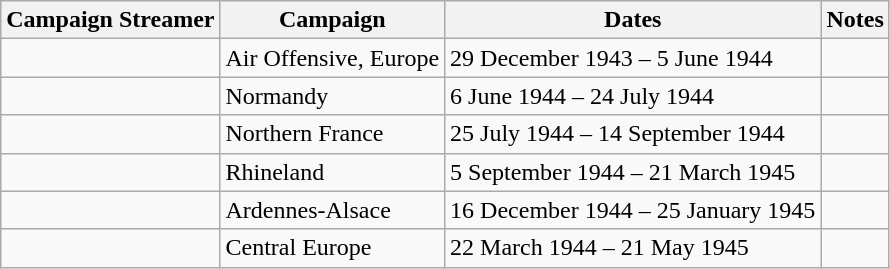<table class="wikitable">
<tr>
<th>Campaign Streamer</th>
<th>Campaign</th>
<th>Dates</th>
<th>Notes</th>
</tr>
<tr>
<td></td>
<td>Air Offensive, Europe</td>
<td>29 December 1943 – 5 June 1944</td>
<td></td>
</tr>
<tr>
<td></td>
<td>Normandy</td>
<td>6 June 1944 – 24 July 1944</td>
<td></td>
</tr>
<tr>
<td></td>
<td>Northern France</td>
<td>25 July 1944 – 14 September 1944</td>
<td></td>
</tr>
<tr>
<td></td>
<td>Rhineland</td>
<td>5 September 1944 – 21 March 1945</td>
<td></td>
</tr>
<tr>
<td></td>
<td>Ardennes-Alsace</td>
<td>16 December 1944 – 25 January 1945</td>
<td></td>
</tr>
<tr>
<td></td>
<td>Central Europe</td>
<td>22 March 1944 – 21 May 1945</td>
<td></td>
</tr>
</table>
